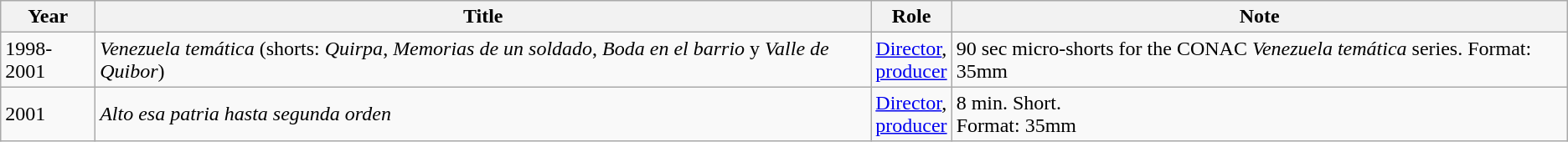<table class="wikitable mw-collapsible mw-collapsed">
<tr>
<th>Year</th>
<th>Title</th>
<th>Role</th>
<th>Note</th>
</tr>
<tr>
<td>1998-2001</td>
<td><em>Venezuela temática</em> (shorts: <em>Quirpa</em>, <em>Memorias  de un soldado</em>, <em>Boda  en el barrio</em> y <em>Valle  de Quibor</em>)</td>
<td><a href='#'>Director</a>, <span><span></span></span><br><a href='#'>producer</a></td>
<td>90 sec micro-shorts for the CONAC <em>Venezuela temática</em> series. Format:  35mm</td>
</tr>
<tr>
<td>2001</td>
<td><em>Alto esa patria  hasta segunda orden</em></td>
<td><a href='#'>Director</a>, <span><span></span></span><br><a href='#'>producer</a></td>
<td>8 min. Short.<span><span></span></span><br>Format: 35mm</td>
</tr>
</table>
